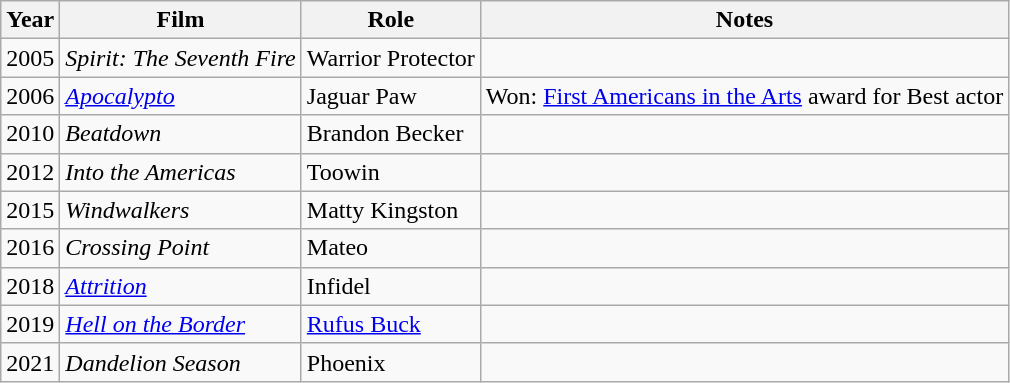<table class="wikitable">
<tr>
<th scope="col">Year</th>
<th scope="col">Film</th>
<th scope="col">Role</th>
<th scope="col">Notes</th>
</tr>
<tr>
<td>2005</td>
<td><em>Spirit: The Seventh Fire</em></td>
<td>Warrior Protector</td>
<td></td>
</tr>
<tr>
<td>2006</td>
<td><em><a href='#'>Apocalypto</a></em></td>
<td>Jaguar Paw</td>
<td>Won: <a href='#'>First Americans in the Arts</a> award for Best actor</td>
</tr>
<tr>
<td>2010</td>
<td><em>Beatdown</em></td>
<td>Brandon Becker</td>
<td></td>
</tr>
<tr>
<td>2012</td>
<td><em>Into the Americas</em></td>
<td>Toowin</td>
<td></td>
</tr>
<tr>
<td>2015</td>
<td><em>Windwalkers</em></td>
<td>Matty Kingston</td>
<td></td>
</tr>
<tr>
<td>2016</td>
<td><em>Crossing Point</em></td>
<td>Mateo</td>
<td></td>
</tr>
<tr>
<td>2018</td>
<td><em><a href='#'>Attrition</a></em></td>
<td>Infidel</td>
<td></td>
</tr>
<tr>
<td>2019</td>
<td><em><a href='#'>Hell on the Border</a></em></td>
<td><a href='#'>Rufus Buck</a></td>
<td></td>
</tr>
<tr>
<td>2021</td>
<td><em>Dandelion Season</em></td>
<td>Phoenix</td>
<td></td>
</tr>
</table>
